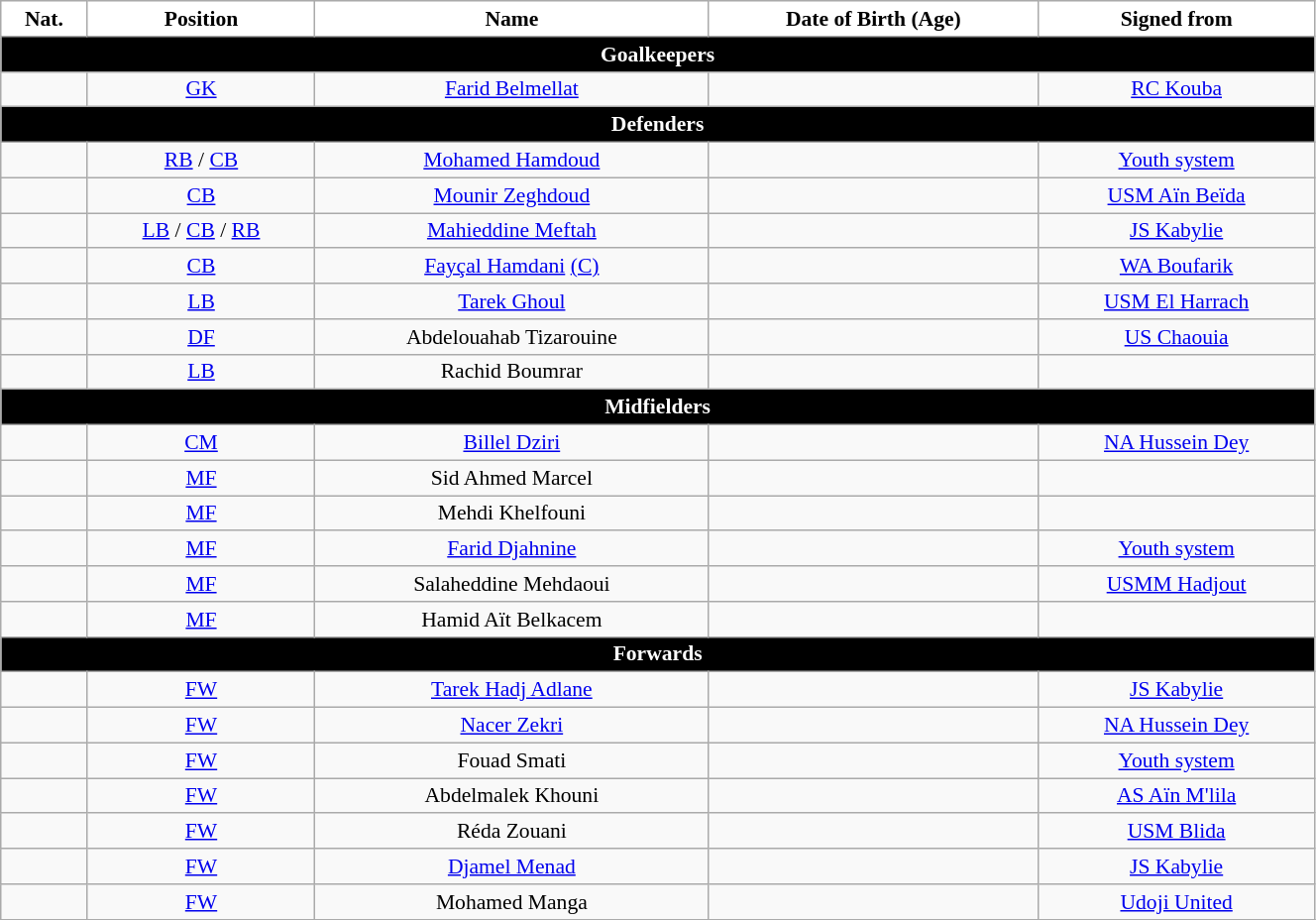<table class="wikitable" style="text-align:center; font-size:90%; width:70%">
<tr>
<th style="background:white; color:black; text-align:center;">Nat.</th>
<th style="background:white; color:black; text-align:center;">Position</th>
<th style="background:white; color:black; text-align:center;">Name</th>
<th style="background:white; color:black; text-align:center;">Date of Birth (Age)</th>
<th style="background:white; color:black; text-align:center;">Signed from</th>
</tr>
<tr>
<th colspan="10" style="background:#000000; color:white; text-align:center">Goalkeepers</th>
</tr>
<tr>
<td></td>
<td><a href='#'>GK</a></td>
<td><a href='#'>Farid Belmellat</a></td>
<td></td>
<td> <a href='#'>RC Kouba</a></td>
</tr>
<tr>
<th colspan="10" style="background:#000000; color:white; text-align:center">Defenders</th>
</tr>
<tr>
<td></td>
<td><a href='#'>RB</a> / <a href='#'>CB</a></td>
<td><a href='#'>Mohamed Hamdoud</a></td>
<td></td>
<td><a href='#'>Youth system</a></td>
</tr>
<tr>
<td></td>
<td><a href='#'>CB</a></td>
<td><a href='#'>Mounir Zeghdoud</a></td>
<td></td>
<td> <a href='#'>USM Aïn Beïda</a></td>
</tr>
<tr>
<td></td>
<td><a href='#'>LB</a> / <a href='#'>CB</a> / <a href='#'>RB</a></td>
<td><a href='#'>Mahieddine Meftah</a></td>
<td></td>
<td> <a href='#'>JS Kabylie</a></td>
</tr>
<tr>
<td></td>
<td><a href='#'>CB</a></td>
<td><a href='#'>Fayçal Hamdani</a> <a href='#'>(C)</a></td>
<td></td>
<td> <a href='#'>WA Boufarik</a></td>
</tr>
<tr>
<td></td>
<td><a href='#'>LB</a></td>
<td><a href='#'>Tarek Ghoul</a></td>
<td></td>
<td> <a href='#'>USM El Harrach</a></td>
</tr>
<tr>
<td></td>
<td><a href='#'>DF</a></td>
<td>Abdelouahab Tizarouine</td>
<td></td>
<td> <a href='#'>US Chaouia</a></td>
</tr>
<tr>
<td></td>
<td><a href='#'>LB</a></td>
<td>Rachid Boumrar</td>
<td></td>
<td></td>
</tr>
<tr>
<th colspan="10" style="background:#000000; color:white; text-align:center">Midfielders</th>
</tr>
<tr>
<td></td>
<td><a href='#'>CM</a></td>
<td><a href='#'>Billel Dziri</a></td>
<td></td>
<td> <a href='#'>NA Hussein Dey</a></td>
</tr>
<tr>
<td></td>
<td><a href='#'>MF</a></td>
<td>Sid Ahmed Marcel</td>
<td></td>
<td></td>
</tr>
<tr>
<td></td>
<td><a href='#'>MF</a></td>
<td>Mehdi Khelfouni</td>
<td></td>
<td></td>
</tr>
<tr>
<td></td>
<td><a href='#'>MF</a></td>
<td><a href='#'>Farid Djahnine</a></td>
<td></td>
<td><a href='#'>Youth system</a></td>
</tr>
<tr>
<td></td>
<td><a href='#'>MF</a></td>
<td>Salaheddine Mehdaoui</td>
<td></td>
<td> <a href='#'>USMM Hadjout</a></td>
</tr>
<tr>
<td></td>
<td><a href='#'>MF</a></td>
<td>Hamid Aït Belkacem</td>
<td></td>
<td></td>
</tr>
<tr>
<th colspan="10" style="background:#000000; color:white; text-align:center">Forwards</th>
</tr>
<tr>
<td></td>
<td><a href='#'>FW</a></td>
<td><a href='#'>Tarek Hadj Adlane</a></td>
<td></td>
<td> <a href='#'>JS Kabylie</a></td>
</tr>
<tr>
<td></td>
<td><a href='#'>FW</a></td>
<td><a href='#'>Nacer Zekri</a></td>
<td></td>
<td> <a href='#'>NA Hussein Dey</a></td>
</tr>
<tr>
<td></td>
<td><a href='#'>FW</a></td>
<td>Fouad Smati</td>
<td></td>
<td><a href='#'>Youth system</a></td>
</tr>
<tr>
<td></td>
<td><a href='#'>FW</a></td>
<td>Abdelmalek Khouni</td>
<td></td>
<td> <a href='#'>AS Aïn M'lila</a></td>
</tr>
<tr>
<td></td>
<td><a href='#'>FW</a></td>
<td>Réda Zouani</td>
<td></td>
<td> <a href='#'>USM Blida</a></td>
</tr>
<tr>
<td></td>
<td><a href='#'>FW</a></td>
<td><a href='#'>Djamel Menad</a></td>
<td></td>
<td> <a href='#'>JS Kabylie</a></td>
</tr>
<tr>
<td></td>
<td><a href='#'>FW</a></td>
<td>Mohamed Manga</td>
<td></td>
<td> <a href='#'>Udoji United</a></td>
</tr>
<tr>
</tr>
</table>
